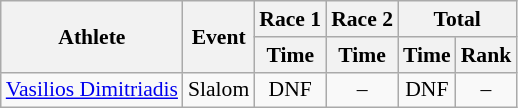<table class="wikitable" style="font-size:90%">
<tr>
<th rowspan="2">Athlete</th>
<th rowspan="2">Event</th>
<th>Race 1</th>
<th>Race 2</th>
<th colspan="2">Total</th>
</tr>
<tr>
<th>Time</th>
<th>Time</th>
<th>Time</th>
<th>Rank</th>
</tr>
<tr>
<td><a href='#'>Vasilios Dimitriadis</a></td>
<td>Slalom</td>
<td align="center">DNF</td>
<td align="center">–</td>
<td align="center">DNF</td>
<td align="center">–</td>
</tr>
</table>
